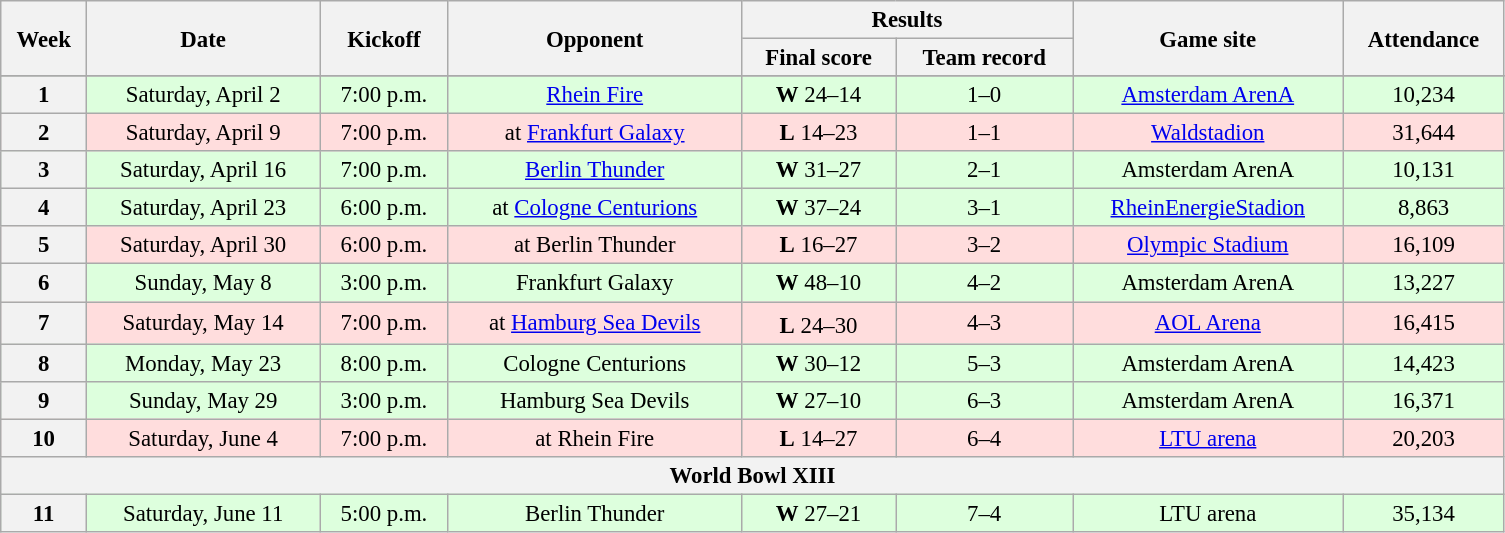<table class="wikitable" style="font-size:95%; text-align:center; width:66em">
<tr>
<th rowspan="2">Week</th>
<th rowspan="2">Date</th>
<th rowspan="2">Kickoff </th>
<th rowspan="2">Opponent</th>
<th colspan="2">Results</th>
<th rowspan="2">Game site</th>
<th rowspan="2">Attendance</th>
</tr>
<tr>
<th>Final score</th>
<th>Team record</th>
</tr>
<tr>
</tr>
<tr bgcolor="#DFD">
<th>1</th>
<td>Saturday, April 2</td>
<td>7:00 p.m.</td>
<td><a href='#'>Rhein Fire</a></td>
<td><strong>W</strong> 24–14</td>
<td>1–0</td>
<td><a href='#'>Amsterdam ArenA</a></td>
<td>10,234</td>
</tr>
<tr bgcolor="#FDD">
<th>2</th>
<td>Saturday, April 9</td>
<td>7:00 p.m.</td>
<td>at <a href='#'>Frankfurt Galaxy</a></td>
<td><strong>L</strong> 14–23</td>
<td>1–1</td>
<td><a href='#'>Waldstadion</a></td>
<td>31,644</td>
</tr>
<tr bgcolor="#DFD">
<th>3</th>
<td>Saturday, April 16</td>
<td>7:00 p.m.</td>
<td><a href='#'>Berlin Thunder</a></td>
<td><strong>W</strong> 31–27</td>
<td>2–1</td>
<td>Amsterdam ArenA</td>
<td>10,131</td>
</tr>
<tr bgcolor="#DFD">
<th>4</th>
<td>Saturday, April 23</td>
<td>6:00 p.m.</td>
<td>at <a href='#'>Cologne Centurions</a></td>
<td><strong>W</strong> 37–24</td>
<td>3–1</td>
<td><a href='#'>RheinEnergieStadion</a></td>
<td>8,863</td>
</tr>
<tr bgcolor="#FDD">
<th>5</th>
<td>Saturday, April 30</td>
<td>6:00 p.m.</td>
<td>at Berlin Thunder</td>
<td><strong>L</strong> 16–27</td>
<td>3–2</td>
<td><a href='#'>Olympic Stadium</a></td>
<td>16,109</td>
</tr>
<tr bgcolor="#DFD">
<th>6</th>
<td>Sunday, May 8</td>
<td>3:00 p.m.</td>
<td>Frankfurt Galaxy</td>
<td><strong>W</strong> 48–10</td>
<td>4–2</td>
<td>Amsterdam ArenA</td>
<td>13,227</td>
</tr>
<tr bgcolor="#FDD">
<th>7</th>
<td>Saturday, May 14</td>
<td>7:00 p.m.</td>
<td>at <a href='#'>Hamburg Sea Devils</a></td>
<td><strong>L</strong> 24–30 <sup></sup></td>
<td>4–3</td>
<td><a href='#'>AOL Arena</a></td>
<td>16,415</td>
</tr>
<tr bgcolor="#DFD">
<th>8</th>
<td>Monday, May 23</td>
<td>8:00 p.m.</td>
<td>Cologne Centurions</td>
<td><strong>W</strong> 30–12</td>
<td>5–3</td>
<td>Amsterdam ArenA</td>
<td>14,423</td>
</tr>
<tr bgcolor="#DFD">
<th>9</th>
<td>Sunday, May 29</td>
<td>3:00 p.m.</td>
<td>Hamburg Sea Devils</td>
<td><strong>W</strong> 27–10</td>
<td>6–3</td>
<td>Amsterdam ArenA</td>
<td>16,371</td>
</tr>
<tr bgcolor="#FDD">
<th>10</th>
<td>Saturday, June 4</td>
<td>7:00 p.m.</td>
<td>at Rhein Fire</td>
<td><strong>L</strong> 14–27</td>
<td>6–4</td>
<td><a href='#'>LTU arena</a></td>
<td>20,203</td>
</tr>
<tr>
<th colspan=8>World Bowl XIII</th>
</tr>
<tr bgcolor="#DFD">
<th>11</th>
<td>Saturday, June 11</td>
<td>5:00 p.m.</td>
<td>Berlin Thunder</td>
<td><strong>W</strong> 27–21</td>
<td>7–4</td>
<td>LTU arena</td>
<td>35,134</td>
</tr>
</table>
